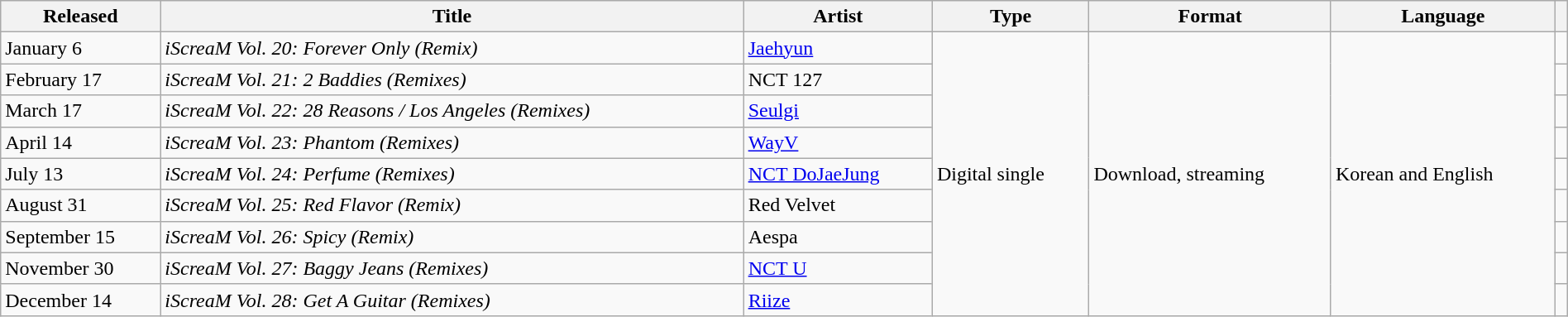<table class="wikitable" width="100%">
<tr>
<th scope="col">Released</th>
<th scope="col">Title</th>
<th scope="col">Artist</th>
<th scope="col">Type</th>
<th scope="col">Format</th>
<th scope="col">Language</th>
<th scope="col" class="unsortable"></th>
</tr>
<tr>
<td>January 6</td>
<td><em>iScreaM Vol. 20: Forever Only (Remix)</em></td>
<td><a href='#'>Jaehyun</a></td>
<td rowspan="9">Digital single</td>
<td rowspan="9">Download, streaming</td>
<td rowspan="9">Korean and English</td>
<td></td>
</tr>
<tr>
<td>February 17</td>
<td><em>iScreaM Vol. 21: 2 Baddies (Remixes)</em></td>
<td>NCT 127</td>
<td></td>
</tr>
<tr>
<td>March 17</td>
<td><em>iScreaM Vol. 22: 28 Reasons / Los Angeles (Remixes)</em></td>
<td><a href='#'>Seulgi</a></td>
<td></td>
</tr>
<tr>
<td>April 14</td>
<td><em>iScreaM Vol. 23: Phantom (Remixes)</em></td>
<td><a href='#'>WayV</a></td>
<td></td>
</tr>
<tr>
<td>July 13</td>
<td><em>iScreaM Vol. 24: Perfume (Remixes)</em></td>
<td><a href='#'>NCT DoJaeJung</a></td>
<td></td>
</tr>
<tr>
<td>August 31</td>
<td><em>iScreaM Vol. 25: Red Flavor (Remix)</em></td>
<td>Red Velvet</td>
<td></td>
</tr>
<tr>
<td>September 15</td>
<td><em>iScreaM Vol. 26: Spicy (Remix)</em></td>
<td>Aespa</td>
<td></td>
</tr>
<tr>
<td>November 30</td>
<td><em>iScreaM Vol. 27: Baggy Jeans (Remixes)</em></td>
<td><a href='#'>NCT U</a></td>
<td></td>
</tr>
<tr>
<td>December 14</td>
<td><em>iScreaM Vol. 28: Get A Guitar (Remixes)</em></td>
<td><a href='#'>Riize</a></td>
<td></td>
</tr>
</table>
